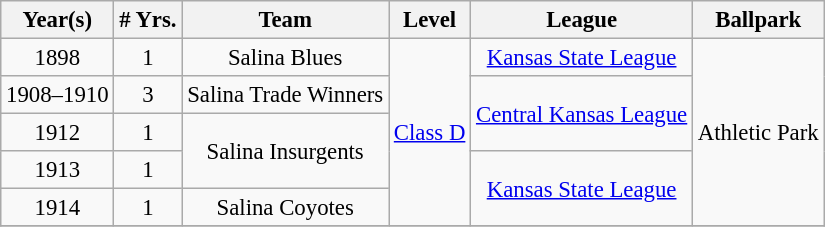<table class="wikitable" style="text-align:center; font-size: 95%;">
<tr>
<th>Year(s)</th>
<th># Yrs.</th>
<th>Team</th>
<th>Level</th>
<th>League</th>
<th>Ballpark</th>
</tr>
<tr>
<td>1898</td>
<td>1</td>
<td>Salina Blues</td>
<td rowspan=5><a href='#'>Class D</a></td>
<td><a href='#'>Kansas State League</a></td>
<td rowspan=5>Athletic Park</td>
</tr>
<tr>
<td>1908–1910</td>
<td>3</td>
<td>Salina Trade Winners</td>
<td rowspan=2><a href='#'>Central Kansas League</a></td>
</tr>
<tr>
<td>1912</td>
<td>1</td>
<td rowspan=2>Salina Insurgents</td>
</tr>
<tr>
<td>1913</td>
<td>1</td>
<td rowspan=2><a href='#'>Kansas State League</a></td>
</tr>
<tr>
<td>1914</td>
<td>1</td>
<td>Salina Coyotes</td>
</tr>
<tr>
</tr>
</table>
